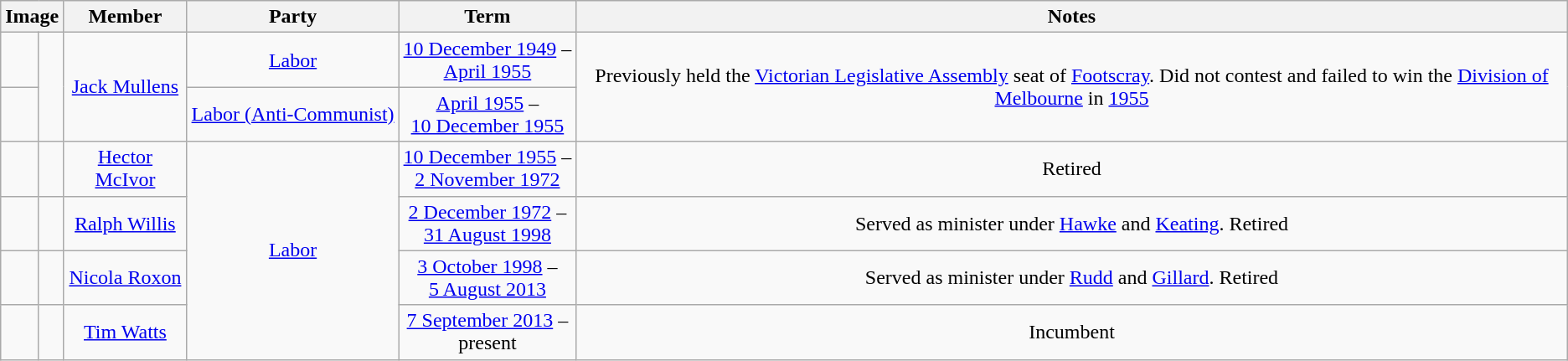<table class=wikitable style="text-align:center">
<tr>
<th colspan=2>Image</th>
<th>Member</th>
<th>Party</th>
<th>Term</th>
<th>Notes</th>
</tr>
<tr>
<td> </td>
<td rowspan=2></td>
<td rowspan=2><a href='#'>Jack Mullens</a><br></td>
<td><a href='#'>Labor</a></td>
<td nowrap><a href='#'>10 December 1949</a> –<br><a href='#'>April 1955</a></td>
<td rowspan=2>Previously held the <a href='#'>Victorian Legislative Assembly</a> seat of <a href='#'>Footscray</a>. Did not contest and failed to win the <a href='#'>Division of Melbourne</a> in <a href='#'>1955</a></td>
</tr>
<tr>
<td> </td>
<td nowrap><a href='#'>Labor (Anti-Communist)</a></td>
<td nowrap><a href='#'>April 1955</a> –<br><a href='#'>10 December 1955</a></td>
</tr>
<tr>
<td> </td>
<td></td>
<td><a href='#'>Hector McIvor</a><br></td>
<td rowspan="4"><a href='#'>Labor</a></td>
<td nowrap><a href='#'>10 December 1955</a> –<br><a href='#'>2 November 1972</a></td>
<td>Retired</td>
</tr>
<tr>
<td> </td>
<td></td>
<td><a href='#'>Ralph Willis</a><br></td>
<td nowrap><a href='#'>2 December 1972</a> –<br><a href='#'>31 August 1998</a></td>
<td>Served as minister under <a href='#'>Hawke</a> and <a href='#'>Keating</a>. Retired</td>
</tr>
<tr>
<td> </td>
<td></td>
<td><a href='#'>Nicola Roxon</a><br></td>
<td nowrap><a href='#'>3 October 1998</a> –<br><a href='#'>5 August 2013</a></td>
<td>Served as minister under <a href='#'>Rudd</a> and <a href='#'>Gillard</a>. Retired</td>
</tr>
<tr>
<td> </td>
<td></td>
<td><a href='#'>Tim Watts</a><br></td>
<td nowrap><a href='#'>7 September 2013</a> –<br>present</td>
<td>Incumbent</td>
</tr>
</table>
